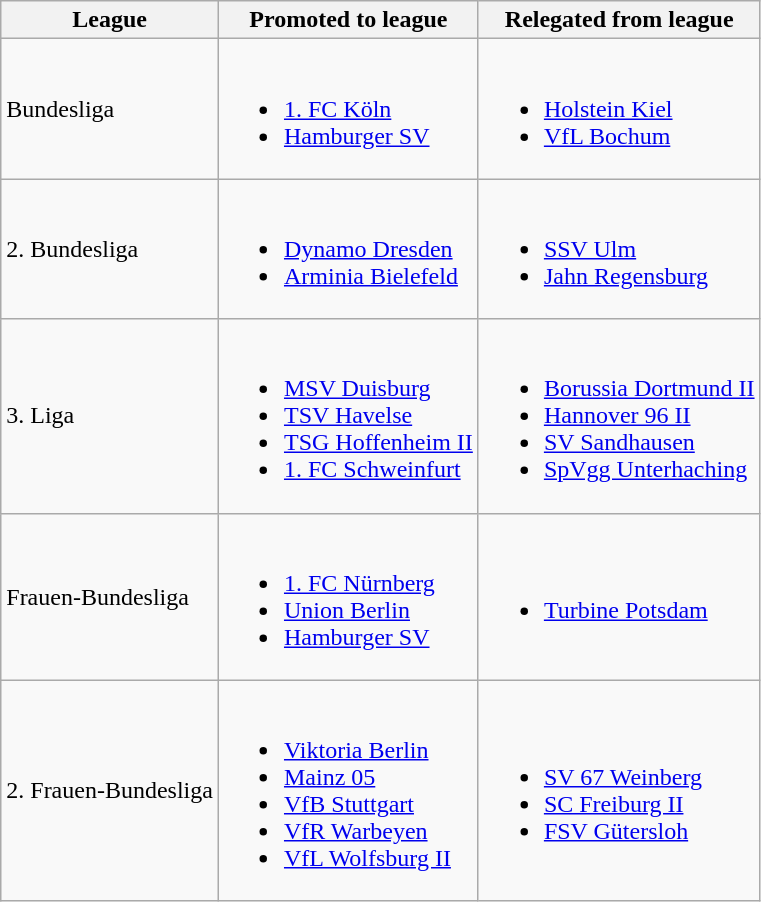<table class="wikitable">
<tr>
<th>League</th>
<th>Promoted to league</th>
<th>Relegated from league</th>
</tr>
<tr>
<td>Bundesliga</td>
<td><br><ul><li><a href='#'>1. FC Köln</a></li><li><a href='#'>Hamburger SV</a></li></ul></td>
<td><br><ul><li><a href='#'>Holstein Kiel</a></li><li><a href='#'>VfL Bochum</a></li></ul></td>
</tr>
<tr>
<td>2. Bundesliga</td>
<td><br><ul><li><a href='#'>Dynamo Dresden</a></li><li><a href='#'>Arminia Bielefeld</a></li></ul></td>
<td><br><ul><li><a href='#'>SSV Ulm</a></li><li><a href='#'>Jahn Regensburg</a></li></ul></td>
</tr>
<tr>
<td>3. Liga</td>
<td><br><ul><li><a href='#'>MSV Duisburg</a></li><li><a href='#'>TSV Havelse</a></li><li><a href='#'>TSG Hoffenheim II</a></li><li><a href='#'>1. FC Schweinfurt</a></li></ul></td>
<td><br><ul><li><a href='#'>Borussia Dortmund II</a></li><li><a href='#'>Hannover 96 II</a></li><li><a href='#'>SV Sandhausen</a></li><li><a href='#'>SpVgg Unterhaching</a></li></ul></td>
</tr>
<tr>
<td>Frauen-Bundesliga</td>
<td><br><ul><li><a href='#'>1. FC Nürnberg</a></li><li><a href='#'>Union Berlin</a></li><li><a href='#'>Hamburger SV</a></li></ul></td>
<td><br><ul><li><a href='#'>Turbine Potsdam</a></li></ul></td>
</tr>
<tr>
<td>2. Frauen-Bundesliga</td>
<td><br><ul><li><a href='#'>Viktoria Berlin</a></li><li><a href='#'>Mainz 05</a></li><li><a href='#'>VfB Stuttgart</a></li><li><a href='#'>VfR Warbeyen</a></li><li><a href='#'>VfL Wolfsburg II</a></li></ul></td>
<td><br><ul><li><a href='#'>SV 67 Weinberg</a></li><li><a href='#'>SC Freiburg II</a></li><li><a href='#'>FSV Gütersloh</a></li></ul></td>
</tr>
</table>
